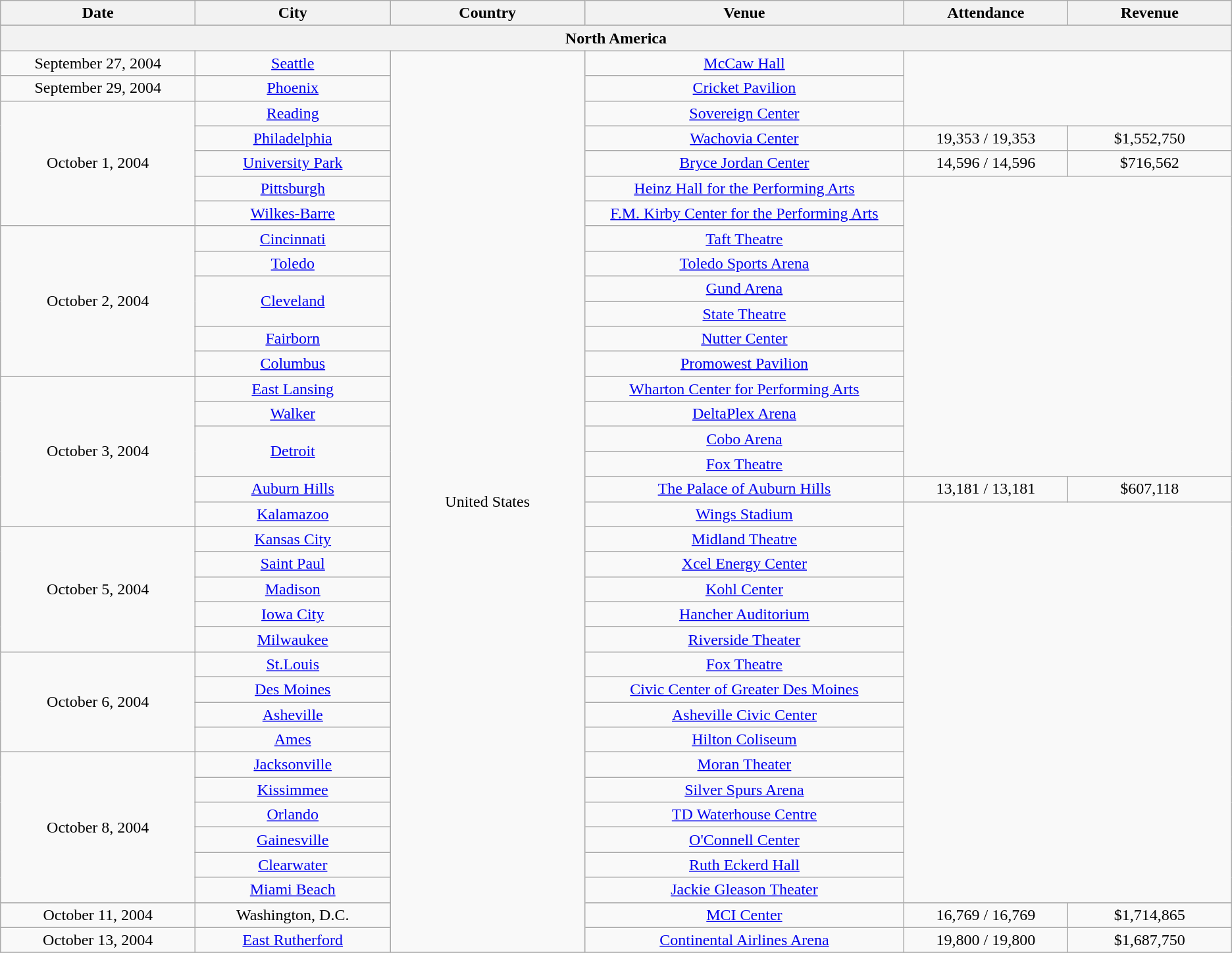<table class="wikitable" style="text-align:center;">
<tr>
<th scope="col" style="width:12em;">Date</th>
<th scope="col" style="width:12em;">City</th>
<th scope="col" style="width:12em;">Country</th>
<th scope="col" style="width:20em;">Venue</th>
<th scope="col" style="width:10em;">Attendance</th>
<th scope="col" style="width:10em;">Revenue</th>
</tr>
<tr>
<th colspan="6">North America</th>
</tr>
<tr>
<td>September 27, 2004</td>
<td><a href='#'>Seattle</a></td>
<td rowspan="37">United States</td>
<td><a href='#'>McCaw Hall</a></td>
</tr>
<tr>
<td>September 29, 2004</td>
<td><a href='#'>Phoenix</a></td>
<td><a href='#'>Cricket Pavilion</a></td>
</tr>
<tr>
<td rowspan="5">October 1, 2004</td>
<td><a href='#'>Reading</a></td>
<td><a href='#'>Sovereign Center</a></td>
</tr>
<tr>
<td><a href='#'>Philadelphia</a></td>
<td><a href='#'>Wachovia Center</a></td>
<td>19,353 / 19,353</td>
<td>$1,552,750</td>
</tr>
<tr>
<td><a href='#'>University Park</a></td>
<td><a href='#'>Bryce Jordan Center</a></td>
<td>14,596 / 14,596</td>
<td>$716,562</td>
</tr>
<tr>
<td><a href='#'>Pittsburgh</a></td>
<td><a href='#'>Heinz Hall for the Performing Arts</a></td>
</tr>
<tr>
<td><a href='#'>Wilkes-Barre</a></td>
<td><a href='#'>F.M. Kirby Center for the Performing Arts</a></td>
</tr>
<tr>
<td rowspan="6">October 2, 2004</td>
<td><a href='#'>Cincinnati</a></td>
<td><a href='#'>Taft Theatre</a></td>
</tr>
<tr>
<td><a href='#'>Toledo</a></td>
<td><a href='#'>Toledo Sports Arena</a></td>
</tr>
<tr>
<td rowspan="2"><a href='#'>Cleveland</a></td>
<td><a href='#'>Gund Arena</a></td>
</tr>
<tr>
<td><a href='#'>State Theatre</a></td>
</tr>
<tr>
<td><a href='#'>Fairborn</a></td>
<td><a href='#'>Nutter Center</a></td>
</tr>
<tr>
<td><a href='#'>Columbus</a></td>
<td><a href='#'>Promowest Pavilion</a></td>
</tr>
<tr>
<td rowspan="6">October 3, 2004</td>
<td><a href='#'>East Lansing</a></td>
<td><a href='#'>Wharton Center for Performing Arts</a></td>
</tr>
<tr>
<td><a href='#'>Walker</a></td>
<td><a href='#'>DeltaPlex Arena</a></td>
</tr>
<tr>
<td rowspan="2"><a href='#'>Detroit</a></td>
<td><a href='#'>Cobo Arena</a></td>
</tr>
<tr>
<td><a href='#'>Fox Theatre</a></td>
</tr>
<tr>
<td><a href='#'>Auburn Hills</a></td>
<td><a href='#'>The Palace of Auburn Hills</a></td>
<td>13,181 / 13,181</td>
<td>$607,118</td>
</tr>
<tr>
<td><a href='#'>Kalamazoo</a></td>
<td><a href='#'>Wings Stadium</a></td>
</tr>
<tr>
<td rowspan="6">October 5, 2004</td>
<td><a href='#'>Kansas City</a></td>
<td><a href='#'>Midland Theatre</a></td>
</tr>
<tr>
<td><a href='#'>Saint Paul</a></td>
<td><a href='#'>Xcel Energy Center</a></td>
</tr>
<tr>
<td><a href='#'>Madison</a></td>
<td><a href='#'>Kohl Center</a></td>
</tr>
<tr>
<td><a href='#'>Iowa City</a></td>
<td><a href='#'>Hancher Auditorium</a></td>
</tr>
<tr>
<td><a href='#'>Milwaukee</a></td>
<td><a href='#'>Riverside Theater</a></td>
</tr>
<tr>
<td rowspan="2"><a href='#'>St.Louis</a></td>
<td rowspan="2"><a href='#'>Fox Theatre</a></td>
</tr>
<tr>
<td rowspan="4">October 6, 2004</td>
</tr>
<tr>
<td><a href='#'>Des Moines</a></td>
<td><a href='#'>Civic Center of Greater Des Moines</a></td>
</tr>
<tr>
<td><a href='#'>Asheville</a></td>
<td><a href='#'>Asheville Civic Center</a></td>
</tr>
<tr>
<td><a href='#'>Ames</a></td>
<td><a href='#'>Hilton Coliseum</a></td>
</tr>
<tr>
<td rowspan="6">October 8, 2004</td>
<td><a href='#'>Jacksonville</a></td>
<td><a href='#'>Moran Theater</a></td>
</tr>
<tr>
<td><a href='#'>Kissimmee</a></td>
<td><a href='#'>Silver Spurs Arena</a></td>
</tr>
<tr>
<td><a href='#'>Orlando</a></td>
<td><a href='#'>TD Waterhouse Centre</a></td>
</tr>
<tr>
<td><a href='#'>Gainesville</a></td>
<td><a href='#'>O'Connell Center</a></td>
</tr>
<tr>
<td><a href='#'>Clearwater</a></td>
<td><a href='#'>Ruth Eckerd Hall</a></td>
</tr>
<tr>
<td><a href='#'>Miami Beach</a></td>
<td><a href='#'>Jackie Gleason Theater</a></td>
</tr>
<tr>
<td>October 11, 2004</td>
<td>Washington, D.C.</td>
<td><a href='#'>MCI Center</a></td>
<td>16,769 / 16,769</td>
<td>$1,714,865</td>
</tr>
<tr>
<td>October 13, 2004</td>
<td><a href='#'>East Rutherford</a></td>
<td><a href='#'>Continental Airlines Arena</a></td>
<td>19,800 / 19,800</td>
<td>$1,687,750</td>
</tr>
<tr>
</tr>
</table>
